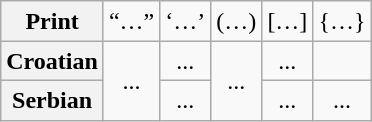<table class="wikitable" style="line-height: 1.2">
<tr align=center>
<th>Print</th>
<td>“…”</td>
<td>‘…’</td>
<td>(…)</td>
<td>[…]</td>
<td>{…}</td>
</tr>
<tr align=center>
<th>Croatian</th>
<td rowspan="2">...</td>
<td>...</td>
<td rowspan="2">...</td>
<td>...</td>
<td></td>
</tr>
<tr align=center>
<th>Serbian</th>
<td>...</td>
<td>...</td>
<td>...</td>
</tr>
</table>
